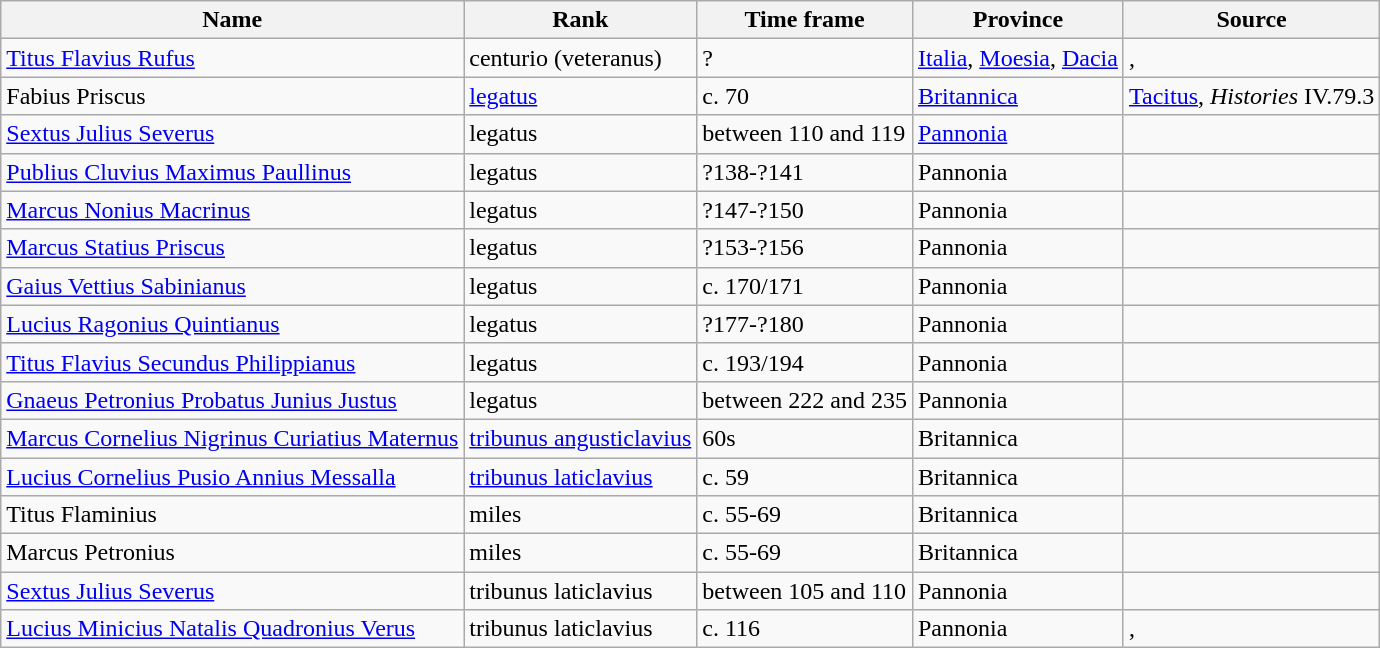<table class="wikitable sortable">
<tr style="vertical-align: top;">
<th>Name</th>
<th>Rank</th>
<th>Time frame</th>
<th>Province</th>
<th>Source</th>
</tr>
<tr>
<td><a href='#'>Titus Flavius Rufus</a></td>
<td>centurio (veteranus)</td>
<td>?</td>
<td><a href='#'>Italia</a>, <a href='#'>Moesia</a>, <a href='#'>Dacia</a></td>
<td>, </td>
</tr>
<tr>
<td>Fabius Priscus</td>
<td><a href='#'>legatus</a></td>
<td>c. 70</td>
<td><a href='#'>Britannica</a></td>
<td><a href='#'>Tacitus</a>, <em>Histories</em> IV.79.3</td>
</tr>
<tr>
<td><a href='#'>Sextus Julius Severus</a></td>
<td>legatus</td>
<td>between 110 and 119</td>
<td><a href='#'>Pannonia</a></td>
<td></td>
</tr>
<tr>
<td><a href='#'>Publius Cluvius Maximus Paullinus</a></td>
<td>legatus</td>
<td>?138-?141</td>
<td>Pannonia</td>
<td></td>
</tr>
<tr>
<td><a href='#'>Marcus Nonius Macrinus</a></td>
<td>legatus</td>
<td>?147-?150</td>
<td>Pannonia</td>
<td></td>
</tr>
<tr>
<td><a href='#'>Marcus Statius Priscus</a></td>
<td>legatus</td>
<td>?153-?156</td>
<td>Pannonia</td>
<td></td>
</tr>
<tr>
<td><a href='#'>Gaius Vettius Sabinianus</a></td>
<td>legatus</td>
<td>c. 170/171</td>
<td>Pannonia</td>
<td></td>
</tr>
<tr>
<td><a href='#'>Lucius Ragonius Quintianus</a></td>
<td>legatus</td>
<td>?177-?180</td>
<td>Pannonia</td>
<td></td>
</tr>
<tr>
<td><a href='#'>Titus Flavius Secundus Philippianus</a></td>
<td>legatus</td>
<td>c. 193/194</td>
<td>Pannonia</td>
<td></td>
</tr>
<tr>
<td><a href='#'>Gnaeus Petronius Probatus Junius Justus</a></td>
<td>legatus</td>
<td>between 222 and 235</td>
<td>Pannonia</td>
<td></td>
</tr>
<tr>
<td><a href='#'>Marcus Cornelius Nigrinus Curiatius Maternus</a></td>
<td><a href='#'>tribunus angusticlavius</a></td>
<td>60s</td>
<td>Britannica</td>
<td></td>
</tr>
<tr>
<td><a href='#'>Lucius Cornelius Pusio Annius Messalla</a></td>
<td><a href='#'>tribunus laticlavius</a></td>
<td>c. 59</td>
<td>Britannica</td>
<td></td>
</tr>
<tr>
<td>Titus Flaminius</td>
<td>miles</td>
<td>c. 55-69</td>
<td>Britannica</td>
<td></td>
</tr>
<tr>
<td>Marcus Petronius</td>
<td>miles</td>
<td>c. 55-69</td>
<td>Britannica</td>
<td></td>
</tr>
<tr>
<td><a href='#'>Sextus Julius Severus</a></td>
<td>tribunus laticlavius</td>
<td>between 105 and 110</td>
<td>Pannonia</td>
<td></td>
</tr>
<tr>
<td><a href='#'>Lucius Minicius Natalis Quadronius Verus</a></td>
<td>tribunus laticlavius</td>
<td>c. 116</td>
<td>Pannonia</td>
<td>, </td>
</tr>
</table>
